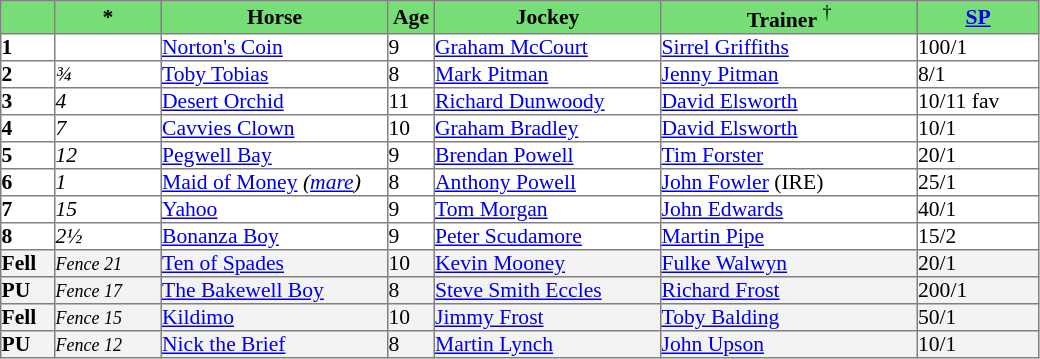<table border="1" cellpadding="0" style="border-collapse: collapse; font-size:90%">
<tr bgcolor="#77dd77" align="center">
<td width="35px"></td>
<td width="70px"><strong>*</strong></td>
<td width="150px"><strong>Horse</strong></td>
<td width="30px"><strong>Age</strong></td>
<td width="150px"><strong>Jockey</strong></td>
<td width="170px"><strong>Trainer</strong> <sup>†</sup></td>
<td width="80px"><strong><a href='#'>SP</a></strong></td>
</tr>
<tr>
<td><strong>1</strong></td>
<td></td>
<td><a href='#'>Norton's Coin</a></td>
<td>9</td>
<td><a href='#'>Graham McCourt</a></td>
<td><a href='#'>Sirrel Griffiths</a></td>
<td>100/1</td>
</tr>
<tr>
<td><strong>2</strong></td>
<td><em>¾</em></td>
<td><a href='#'>Toby Tobias</a></td>
<td>8</td>
<td><a href='#'>Mark Pitman</a></td>
<td><a href='#'>Jenny Pitman</a></td>
<td>8/1</td>
</tr>
<tr>
<td><strong>3</strong></td>
<td><em>4</em></td>
<td><a href='#'>Desert Orchid</a></td>
<td>11</td>
<td><a href='#'>Richard Dunwoody</a></td>
<td><a href='#'>David Elsworth</a></td>
<td>10/11 fav</td>
</tr>
<tr>
<td><strong>4</strong></td>
<td><em>7</em></td>
<td><a href='#'>Cavvies Clown</a></td>
<td>10</td>
<td><a href='#'>Graham Bradley</a></td>
<td><a href='#'>David Elsworth</a></td>
<td>10/1</td>
</tr>
<tr>
<td><strong>5</strong></td>
<td><em>12</em></td>
<td><a href='#'>Pegwell Bay</a></td>
<td>9</td>
<td><a href='#'>Brendan Powell</a></td>
<td><a href='#'>Tim Forster</a></td>
<td>20/1</td>
</tr>
<tr>
<td><strong>6</strong></td>
<td><em>1</em></td>
<td><a href='#'>Maid of Money</a> <em>(<a href='#'>mare</a>)</em></td>
<td>8</td>
<td><a href='#'>Anthony Powell</a></td>
<td><a href='#'>John Fowler</a> (IRE)</td>
<td>25/1</td>
</tr>
<tr>
<td><strong>7</strong></td>
<td><em>15</em></td>
<td><a href='#'>Yahoo</a></td>
<td>9</td>
<td><a href='#'>Tom Morgan</a></td>
<td><a href='#'>John Edwards</a></td>
<td>40/1</td>
</tr>
<tr>
<td><strong>8</strong></td>
<td><em>2½</em></td>
<td><a href='#'>Bonanza Boy</a></td>
<td>9</td>
<td><a href='#'>Peter Scudamore</a></td>
<td><a href='#'>Martin Pipe</a></td>
<td>15/2</td>
</tr>
<tr bgcolor="#f3f3f3">
<td><strong>Fell</strong></td>
<td><small><em>Fence 21</em></small></td>
<td><a href='#'>Ten of Spades</a></td>
<td>10</td>
<td><a href='#'>Kevin Mooney</a></td>
<td><a href='#'>Fulke Walwyn</a></td>
<td>20/1</td>
</tr>
<tr bgcolor="#f3f3f3">
<td><strong>PU</strong></td>
<td><small><em>Fence 17</em></small></td>
<td><a href='#'>The Bakewell Boy</a></td>
<td>8</td>
<td><a href='#'>Steve Smith Eccles</a></td>
<td><a href='#'>Richard Frost</a></td>
<td>200/1</td>
</tr>
<tr bgcolor="#f3f3f3">
<td><strong>Fell</strong></td>
<td><small><em>Fence 15</em></small></td>
<td><a href='#'>Kildimo</a></td>
<td>10</td>
<td><a href='#'>Jimmy Frost</a></td>
<td><a href='#'>Toby Balding</a></td>
<td>50/1</td>
</tr>
<tr bgcolor="#f3f3f3">
<td><strong>PU</strong></td>
<td><small><em>Fence 12</em></small></td>
<td><a href='#'>Nick the Brief</a></td>
<td>8</td>
<td><a href='#'>Martin Lynch</a></td>
<td><a href='#'>John Upson</a></td>
<td>10/1</td>
</tr>
</table>
